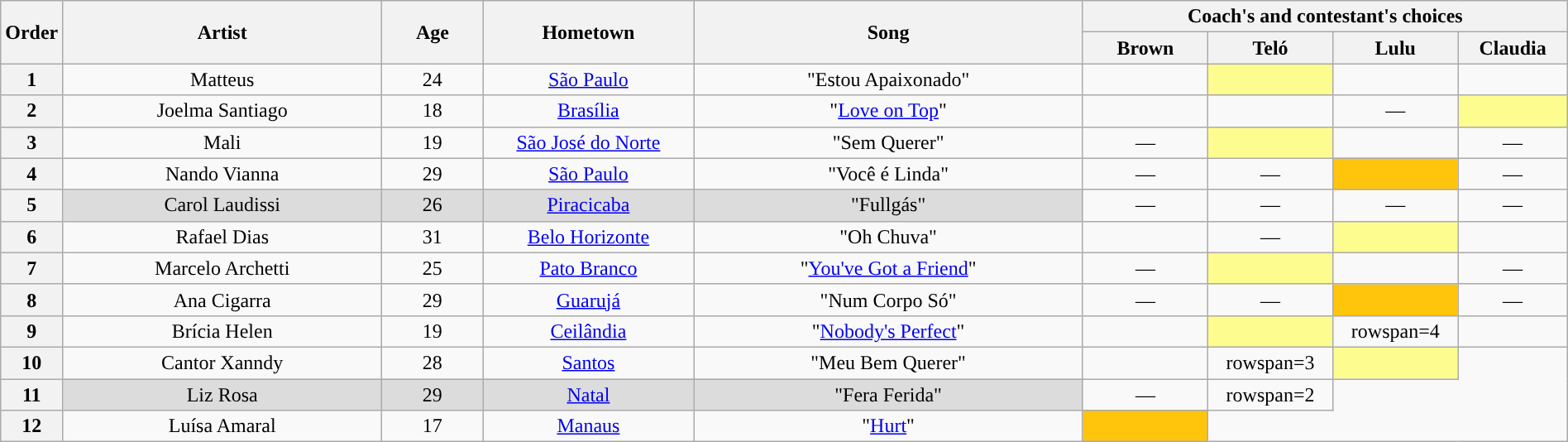<table class="wikitable" style="text-align:center; width:100%;">
<tr>
<th rowspan=2 width="03.5%">Order</th>
<th rowspan=2 width="20.5%">Artist</th>
<th rowspan=2 width="06.5%">Age</th>
<th rowspan=2 width="13.5%">Hometown</th>
<th rowspan=2 width="25.0%">Song</th>
<th colspan=4 width="32.0%">Coach's and contestant's choices</th>
</tr>
<tr>
<th width="8.0%">Brown</th>
<th width="8.0%">Teló</th>
<th width="8.0%">Lulu</th>
<th width="8.0%">Claudia</th>
</tr>
<tr>
<th>1</th>
<td>Matteus</td>
<td>24</td>
<td><a href='#'>São Paulo</a></td>
<td>"Estou Apaixonado"</td>
<td><strong></strong></td>
<td style="background-color:#fdfc8f"><strong></strong></td>
<td><strong></strong></td>
<td><strong></strong></td>
</tr>
<tr>
<th>2</th>
<td>Joelma Santiago</td>
<td>18</td>
<td><a href='#'>Brasília</a></td>
<td>"<a href='#'>Love on Top</a>"</td>
<td><strong></strong></td>
<td><strong></strong></td>
<td>—</td>
<td style="background-color:#fdfc8f"><strong></strong></td>
</tr>
<tr>
<th>3</th>
<td>Mali</td>
<td>19</td>
<td><a href='#'>São José do Norte</a></td>
<td>"Sem Querer"</td>
<td>—</td>
<td style="background-color:#fdfc8f"><strong></strong></td>
<td><strong></strong></td>
<td>—</td>
</tr>
<tr>
<th>4</th>
<td>Nando Vianna</td>
<td>29</td>
<td><a href='#'>São Paulo</a></td>
<td>"Você é Linda"</td>
<td>—</td>
<td>—</td>
<td style="background-color:#ffc40c"><strong></strong></td>
<td>—</td>
</tr>
<tr>
<th>5</th>
<td style="background-color:#dcdcdc">Carol Laudissi</td>
<td style="background-color:#dcdcdc">26</td>
<td style="background-color:#dcdcdc"><a href='#'>Piracicaba</a></td>
<td style="background-color:#dcdcdc">"Fullgás"</td>
<td>—</td>
<td>—</td>
<td>—</td>
<td>—</td>
</tr>
<tr>
<th>6</th>
<td>Rafael Dias</td>
<td>31</td>
<td><a href='#'>Belo Horizonte</a></td>
<td>"Oh Chuva"</td>
<td><strong></strong></td>
<td>—</td>
<td style="background-color:#fdfc8f"><strong></strong></td>
<td><strong></strong></td>
</tr>
<tr>
<th>7</th>
<td>Marcelo Archetti</td>
<td>25</td>
<td><a href='#'>Pato Branco</a></td>
<td>"<a href='#'>You've Got a Friend</a>"</td>
<td>—</td>
<td style="background-color:#fdfc8f"><strong></strong></td>
<td><strong></strong></td>
<td>—</td>
</tr>
<tr>
<th>8</th>
<td>Ana Cigarra</td>
<td>29</td>
<td><a href='#'>Guarujá</a></td>
<td>"Num Corpo Só"</td>
<td>—</td>
<td>—</td>
<td style="background-color:#FFC40C"><strong></strong></td>
<td>—</td>
</tr>
<tr>
<th>9</th>
<td>Brícia Helen</td>
<td>19</td>
<td><a href='#'>Ceilândia</a></td>
<td>"<a href='#'>Nobody's Perfect</a>"</td>
<td><strong></strong></td>
<td style="background-color:#fdfc8f"><strong></strong></td>
<td>rowspan=4 </td>
<td><strong></strong></td>
</tr>
<tr>
<th>10</th>
<td>Cantor Xanndy</td>
<td>28</td>
<td><a href='#'>Santos</a></td>
<td>"Meu Bem Querer"</td>
<td><strong></strong></td>
<td>rowspan=3 </td>
<td style="background-color:#fdfc8f"><strong></strong></td>
</tr>
<tr>
<th>11</th>
<td style="background-color:#dcdcdc">Liz Rosa</td>
<td style="background-color:#dcdcdc">29</td>
<td style="background-color:#dcdcdc"><a href='#'>Natal</a></td>
<td style="background-color:#dcdcdc">"Fera Ferida"</td>
<td>—</td>
<td>rowspan=2 </td>
</tr>
<tr>
<th>12</th>
<td>Luísa Amaral</td>
<td>17</td>
<td><a href='#'>Manaus</a></td>
<td>"<a href='#'>Hurt</a>"</td>
<td style="background-color:#FFC40C"><strong></strong></td>
</tr>
</table>
